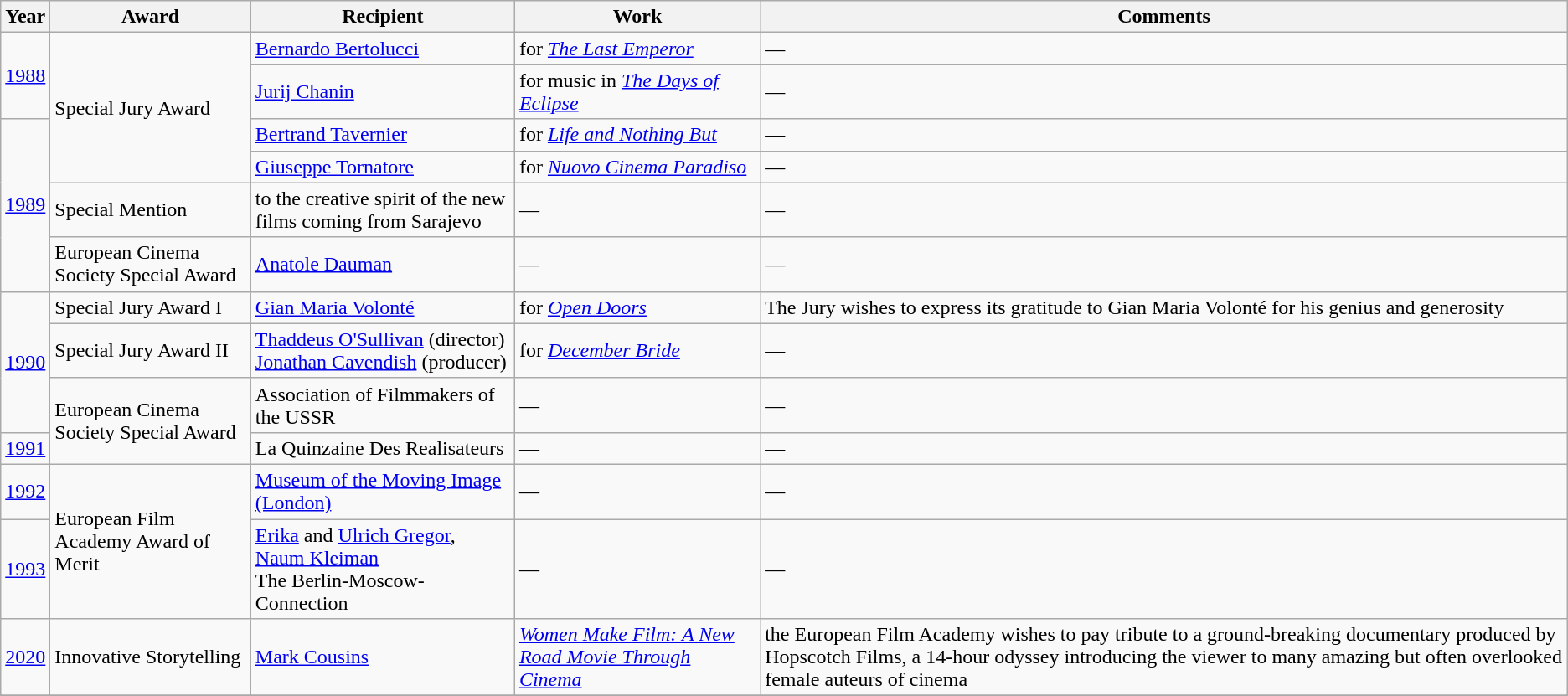<table class="wikitable sortable">
<tr valign="top">
<th>Year</th>
<th>Award</th>
<th>Recipient</th>
<th>Work</th>
<th>Comments</th>
</tr>
<tr>
<td rowspan=2><a href='#'>1988</a></td>
<td rowspan=4>Special Jury Award</td>
<td> <a href='#'>Bernardo Bertolucci</a></td>
<td>for <em><a href='#'>The Last Emperor</a></em></td>
<td>—</td>
</tr>
<tr>
<td> <a href='#'>Jurij Chanin</a></td>
<td>for music in <em><a href='#'>The Days of Eclipse</a></em></td>
<td>—</td>
</tr>
<tr>
<td rowspan=4><a href='#'>1989</a></td>
<td> <a href='#'>Bertrand Tavernier</a></td>
<td>for <em><a href='#'>Life and Nothing But</a></em></td>
<td>—</td>
</tr>
<tr>
<td> <a href='#'>Giuseppe Tornatore</a></td>
<td>for <em><a href='#'>Nuovo Cinema Paradiso</a></em></td>
<td>—</td>
</tr>
<tr>
<td>Special Mention</td>
<td> to the creative spirit of the new films coming from Sarajevo</td>
<td>—</td>
<td>—</td>
</tr>
<tr>
<td>European Cinema Society Special Award</td>
<td> <a href='#'>Anatole Dauman</a></td>
<td>—</td>
<td>—</td>
</tr>
<tr>
<td rowspan=3><a href='#'>1990</a></td>
<td>Special Jury Award I</td>
<td> <a href='#'>Gian Maria Volonté</a></td>
<td>for <em><a href='#'>Open Doors</a></em></td>
<td>The Jury wishes to express its gratitude to Gian Maria Volonté for his genius and generosity</td>
</tr>
<tr>
<td>Special Jury Award II</td>
<td> <a href='#'>Thaddeus O'Sullivan</a> (director) <br>  <a href='#'>Jonathan Cavendish</a> (producer)</td>
<td>for <em><a href='#'>December Bride</a></em></td>
<td>—</td>
</tr>
<tr>
<td rowspan=2>European Cinema Society Special Award</td>
<td> Association of Filmmakers of the USSR</td>
<td>—</td>
<td>—</td>
</tr>
<tr>
<td><a href='#'>1991</a></td>
<td> La Quinzaine Des Realisateurs</td>
<td>—</td>
<td>—</td>
</tr>
<tr>
<td><a href='#'>1992</a></td>
<td rowspan=2>European Film Academy Award of Merit</td>
<td> <a href='#'>Museum of the Moving Image (London)</a></td>
<td>—</td>
<td>—</td>
</tr>
<tr>
<td><a href='#'>1993</a></td>
<td> <a href='#'>Erika</a> and <a href='#'>Ulrich Gregor</a>, <br>  <a href='#'>Naum Kleiman</a> <br> The Berlin-Moscow-Connection</td>
<td>—</td>
<td>—</td>
</tr>
<tr>
<td><a href='#'>2020</a></td>
<td>Innovative Storytelling</td>
<td> <a href='#'>Mark Cousins</a></td>
<td><em><a href='#'>Women Make Film: A New Road Movie Through Cinema</a></em></td>
<td>the European Film Academy wishes to pay tribute to a ground-breaking documentary produced by Hopscotch Films, a 14-hour odyssey introducing the viewer to many amazing but often overlooked female auteurs of cinema</td>
</tr>
<tr>
</tr>
</table>
